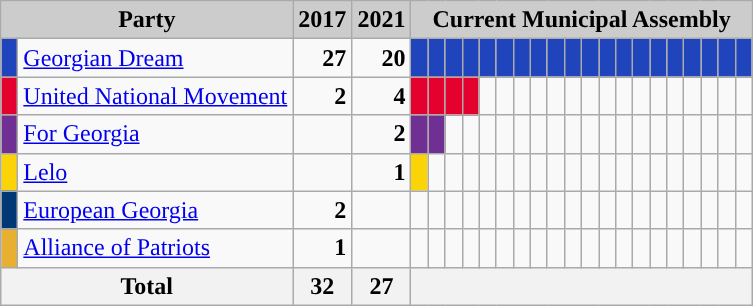<table class="wikitable">
<tr>
<th style="background:#ccc" colspan="2">Party</th>
<th style="background:#ccc">2017</th>
<th style="background:#ccc">2021</th>
<th style="background:#ccc" colspan="45">Current Municipal Assembly</th>
</tr>
<tr>
<td style="background-color: #2044bc"> </td>
<td><a href='#'>Georgian Dream</a></td>
<td style="text-align: right"><strong>27</strong></td>
<td style="text-align: right"><strong>20</strong></td>
<td style="background-color: #2044bc"></td>
<td style="background-color: #2044bc"> </td>
<td style="background-color: #2044bc"> </td>
<td style="background-color: #2044bc"> </td>
<td style="background-color: #2044bc"> </td>
<td style="background-color: #2044bc"> </td>
<td style="background-color: #2044bc"> </td>
<td style="background-color: #2044bc"> </td>
<td style="background-color: #2044bc"> </td>
<td style="background-color: #2044bc"> </td>
<td style="background-color: #2044bc"> </td>
<td style="background-color: #2044bc"> </td>
<td style="background-color: #2044bc"> </td>
<td style="background-color: #2044bc"> </td>
<td style="background-color: #2044bc"> </td>
<td style="background-color: #2044bc"> </td>
<td style="background-color: #2044bc"> </td>
<td style="background-color: #2044bc"> </td>
<td style="background-color: #2044bc"> </td>
<td style="background-color: #2044bc"> </td>
</tr>
<tr>
<td style="background-color: #e4012e"> </td>
<td><a href='#'>United National Movement</a></td>
<td style="text-align: right"><strong>2</strong></td>
<td style="text-align: right"><strong>4</strong></td>
<td style="background-color: #e4012e"> </td>
<td style="background-color: #e4012e"> </td>
<td style="background-color: #e4012e"> </td>
<td style="background-color: #e4012e"> </td>
<td></td>
<td></td>
<td></td>
<td></td>
<td></td>
<td></td>
<td></td>
<td></td>
<td></td>
<td></td>
<td></td>
<td></td>
<td></td>
<td></td>
<td></td>
<td></td>
</tr>
<tr>
<td style="background-color: #702F92"> </td>
<td><a href='#'>For Georgia</a></td>
<td></td>
<td style="text-align: right"><strong>2</strong></td>
<td style="background-color: #702f92"> </td>
<td style="background-color: #702f92"> </td>
<td></td>
<td></td>
<td></td>
<td></td>
<td></td>
<td></td>
<td></td>
<td></td>
<td></td>
<td></td>
<td></td>
<td></td>
<td></td>
<td></td>
<td></td>
<td></td>
<td></td>
<td></td>
</tr>
<tr>
<td style="background-color: #fad406"> </td>
<td><a href='#'>Lelo</a></td>
<td></td>
<td style="text-align: right"><strong>1</strong></td>
<td style="background-color: #fad406"> </td>
<td></td>
<td></td>
<td></td>
<td></td>
<td></td>
<td></td>
<td></td>
<td></td>
<td></td>
<td></td>
<td></td>
<td></td>
<td></td>
<td></td>
<td></td>
<td></td>
<td></td>
<td></td>
<td></td>
</tr>
<tr>
<td style="background-color: #003876"> </td>
<td><a href='#'>European Georgia</a></td>
<td style="text-align: right"><strong>2</strong></td>
<td></td>
<td></td>
<td></td>
<td></td>
<td></td>
<td></td>
<td></td>
<td></td>
<td></td>
<td></td>
<td></td>
<td></td>
<td></td>
<td></td>
<td></td>
<td></td>
<td></td>
<td></td>
<td></td>
<td></td>
<td></td>
</tr>
<tr>
<td style="background-color: #e7b031"> </td>
<td><a href='#'>Alliance of Patriots</a></td>
<td style="text-align: right"><strong>1</strong></td>
<td></td>
<td></td>
<td></td>
<td></td>
<td></td>
<td></td>
<td></td>
<td></td>
<td></td>
<td></td>
<td></td>
<td></td>
<td></td>
<td></td>
<td></td>
<td></td>
<td></td>
<td></td>
<td></td>
<td></td>
<td></td>
</tr>
<tr>
<th colspan=2>Total</th>
<th align=right>32</th>
<th align=right>27</th>
<th colspan=45> </th>
</tr>
</table>
